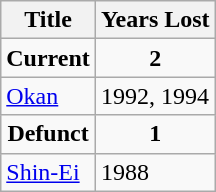<table class="wikitable">
<tr>
<th>Title</th>
<th>Years Lost</th>
</tr>
<tr>
<td align="center"><strong>Current</strong></td>
<td align="center"><strong>2</strong></td>
</tr>
<tr>
<td> <a href='#'>Okan</a></td>
<td>1992, 1994</td>
</tr>
<tr>
<td align="center"><strong>Defunct</strong></td>
<td align="center"><strong>1</strong></td>
</tr>
<tr>
<td> <a href='#'>Shin-Ei</a></td>
<td>1988</td>
</tr>
</table>
